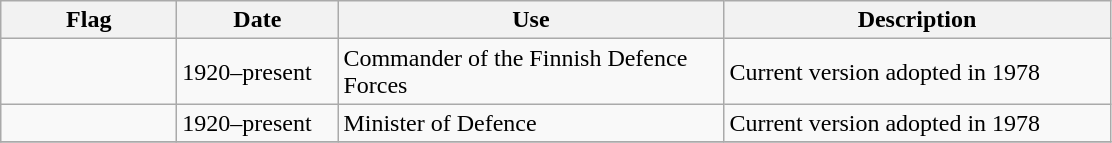<table class="wikitable">
<tr>
<th style="width:110px;">Flag</th>
<th style="width:100px;">Date</th>
<th style="width:250px;">Use</th>
<th style="width:250px;">Description</th>
</tr>
<tr>
<td></td>
<td>1920–present</td>
<td>Commander of the Finnish Defence Forces</td>
<td>Current version adopted in 1978</td>
</tr>
<tr>
<td></td>
<td>1920–present</td>
<td>Minister of Defence</td>
<td>Current version adopted in 1978</td>
</tr>
<tr>
</tr>
</table>
